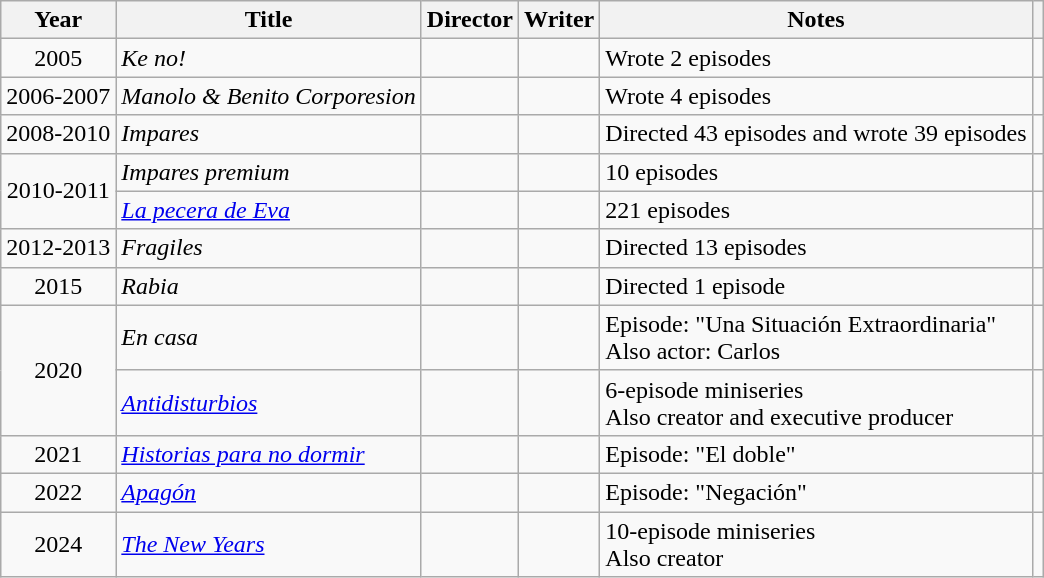<table class="wikitable sortable">
<tr>
<th>Year</th>
<th>Title</th>
<th>Director</th>
<th>Writer</th>
<th>Notes</th>
<th></th>
</tr>
<tr>
<td align = "center">2005</td>
<td><em>Ke no!</em></td>
<td></td>
<td></td>
<td>Wrote 2 episodes</td>
<td></td>
</tr>
<tr>
<td align = "center">2006-2007</td>
<td><em>Manolo & Benito Corporesion</em></td>
<td></td>
<td></td>
<td>Wrote 4 episodes</td>
<td></td>
</tr>
<tr>
<td align = "center">2008-2010</td>
<td><em>Impares</em></td>
<td></td>
<td></td>
<td>Directed 43 episodes and wrote 39 episodes</td>
<td></td>
</tr>
<tr>
<td rowspan = 2 align = "center">2010-2011</td>
<td><em>Impares premium</em></td>
<td></td>
<td></td>
<td>10 episodes</td>
<td></td>
</tr>
<tr>
<td><em><a href='#'>La pecera de Eva</a></em></td>
<td></td>
<td></td>
<td>221 episodes</td>
<td></td>
</tr>
<tr>
<td align = "center">2012-2013</td>
<td><em>Fragiles</em></td>
<td></td>
<td></td>
<td>Directed 13 episodes</td>
<td></td>
</tr>
<tr>
<td align = "center">2015</td>
<td><em>Rabia</em></td>
<td></td>
<td></td>
<td>Directed 1 episode</td>
<td></td>
</tr>
<tr>
<td rowspan = 2 align = "center">2020</td>
<td><em>En casa</em></td>
<td></td>
<td></td>
<td>Episode: "Una Situación Extraordinaria"<br>Also actor: Carlos</td>
<td></td>
</tr>
<tr>
<td><em><a href='#'>Antidisturbios</a></em></td>
<td></td>
<td></td>
<td>6-episode miniseries<br>Also creator and executive producer</td>
<td align = "center"></td>
</tr>
<tr>
<td align = "center">2021</td>
<td><em><a href='#'>Historias para no dormir</a></em></td>
<td></td>
<td></td>
<td>Episode: "El doble"</td>
<td align = "center"></td>
</tr>
<tr>
<td align = "center">2022</td>
<td><em><a href='#'>Apagón</a></em></td>
<td></td>
<td></td>
<td>Episode: "Negación"</td>
<td align = "center"></td>
</tr>
<tr>
<td align = "center">2024</td>
<td><em><a href='#'>The New Years</a></em></td>
<td></td>
<td></td>
<td>10-episode miniseries<br>Also creator</td>
<td align = "center"></td>
</tr>
</table>
